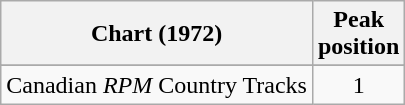<table class="wikitable sortable">
<tr>
<th align="left">Chart (1972)</th>
<th align="center">Peak<br>position</th>
</tr>
<tr>
</tr>
<tr>
<td align="left">Canadian <em>RPM</em> Country Tracks</td>
<td align="center">1</td>
</tr>
</table>
